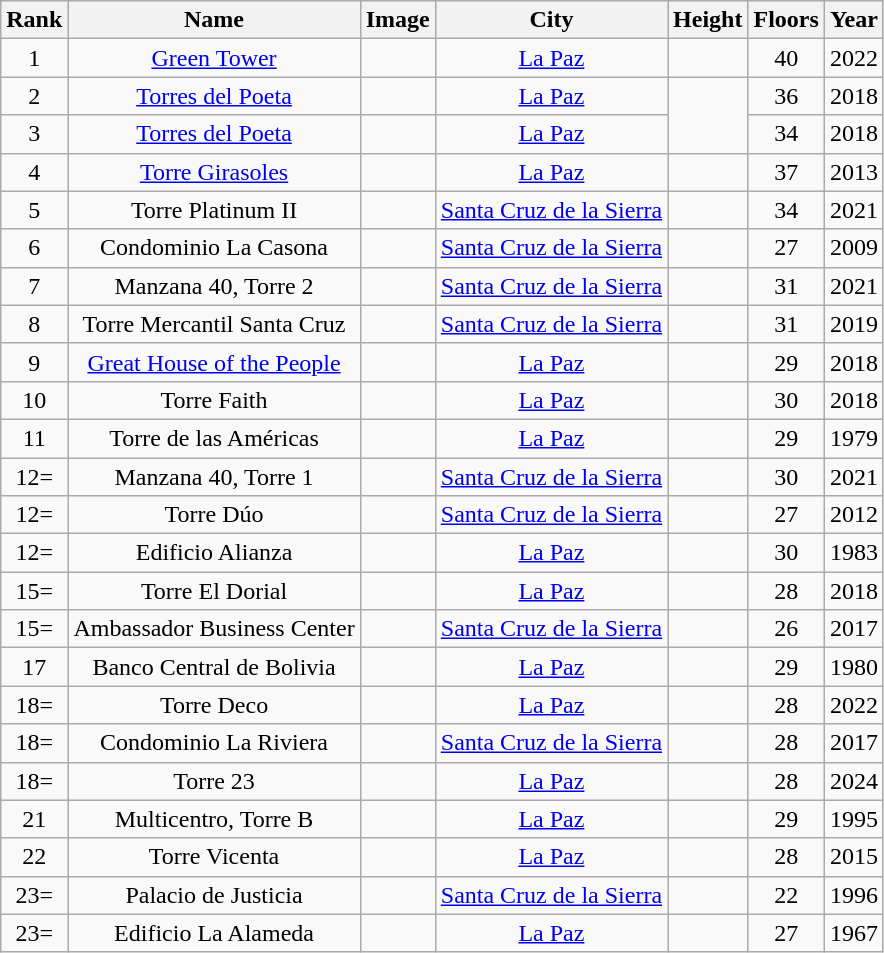<table class="wikitable sortable" style="text-align:center">
<tr>
<th>Rank</th>
<th>Name</th>
<th>Image</th>
<th>City</th>
<th>Height</th>
<th>Floors</th>
<th>Year</th>
</tr>
<tr>
<td>1</td>
<td><a href='#'>Green Tower</a></td>
<td></td>
<td><a href='#'>La Paz</a></td>
<td></td>
<td>40</td>
<td>2022</td>
</tr>
<tr>
<td>2</td>
<td><a href='#'>Torres del Poeta<br></a></td>
<td></td>
<td><a href='#'>La Paz</a></td>
<td rowspan=2></td>
<td>36</td>
<td>2018</td>
</tr>
<tr>
<td>3</td>
<td><a href='#'>Torres del Poeta<br></a></td>
<td></td>
<td><a href='#'>La Paz</a></td>
<td>34</td>
<td>2018</td>
</tr>
<tr>
<td>4</td>
<td><a href='#'>Torre Girasoles</a></td>
<td></td>
<td><a href='#'>La Paz</a></td>
<td></td>
<td>37</td>
<td>2013</td>
</tr>
<tr>
<td>5</td>
<td>Torre Platinum II</td>
<td></td>
<td><a href='#'>Santa Cruz de la Sierra</a></td>
<td></td>
<td>34</td>
<td>2021</td>
</tr>
<tr>
<td>6</td>
<td>Condominio La Casona</td>
<td></td>
<td><a href='#'>Santa Cruz de la Sierra</a></td>
<td></td>
<td>27</td>
<td>2009</td>
</tr>
<tr>
<td>7</td>
<td>Manzana 40, Torre 2</td>
<td></td>
<td><a href='#'>Santa Cruz de la Sierra</a></td>
<td></td>
<td>31</td>
<td>2021</td>
</tr>
<tr>
<td>8</td>
<td>Torre Mercantil Santa Cruz</td>
<td></td>
<td><a href='#'>Santa Cruz de la Sierra</a></td>
<td></td>
<td>31</td>
<td>2019</td>
</tr>
<tr>
<td>9</td>
<td><a href='#'>Great House of the People</a></td>
<td></td>
<td><a href='#'>La Paz</a></td>
<td></td>
<td>29</td>
<td>2018</td>
</tr>
<tr>
<td>10</td>
<td>Torre Faith</td>
<td></td>
<td><a href='#'>La Paz</a></td>
<td></td>
<td>30</td>
<td>2018</td>
</tr>
<tr>
<td>11</td>
<td>Torre de las Américas</td>
<td></td>
<td><a href='#'>La Paz</a></td>
<td></td>
<td>29</td>
<td>1979</td>
</tr>
<tr>
<td>12=</td>
<td>Manzana 40, Torre 1</td>
<td></td>
<td><a href='#'>Santa Cruz de la Sierra</a></td>
<td></td>
<td>30</td>
<td>2021</td>
</tr>
<tr>
<td>12=</td>
<td>Torre Dúo</td>
<td></td>
<td><a href='#'>Santa Cruz de la Sierra</a></td>
<td></td>
<td>27</td>
<td>2012</td>
</tr>
<tr>
<td>12=</td>
<td>Edificio Alianza</td>
<td></td>
<td><a href='#'>La Paz</a></td>
<td></td>
<td>30</td>
<td>1983</td>
</tr>
<tr>
<td>15=</td>
<td>Torre El Dorial</td>
<td></td>
<td><a href='#'>La Paz</a></td>
<td></td>
<td>28</td>
<td>2018</td>
</tr>
<tr>
<td>15=</td>
<td>Ambassador Business Center</td>
<td></td>
<td><a href='#'>Santa Cruz de la Sierra</a></td>
<td></td>
<td>26</td>
<td>2017</td>
</tr>
<tr>
<td>17</td>
<td>Banco Central de Bolivia</td>
<td></td>
<td><a href='#'>La Paz</a></td>
<td></td>
<td>29</td>
<td>1980</td>
</tr>
<tr>
<td>18=</td>
<td>Torre Deco</td>
<td></td>
<td><a href='#'>La Paz</a></td>
<td></td>
<td>28</td>
<td>2022</td>
</tr>
<tr>
<td>18=</td>
<td>Condominio La Riviera</td>
<td></td>
<td><a href='#'>Santa Cruz de la Sierra</a></td>
<td></td>
<td>28</td>
<td>2017</td>
</tr>
<tr>
<td>18=</td>
<td>Torre 23</td>
<td></td>
<td><a href='#'>La Paz</a></td>
<td></td>
<td>28</td>
<td>2024</td>
</tr>
<tr>
<td>21</td>
<td>Multicentro, Torre B</td>
<td></td>
<td><a href='#'>La Paz</a></td>
<td></td>
<td>29</td>
<td>1995</td>
</tr>
<tr>
<td>22</td>
<td>Torre Vicenta</td>
<td></td>
<td><a href='#'>La Paz</a></td>
<td></td>
<td>28</td>
<td>2015</td>
</tr>
<tr>
<td>23=</td>
<td>Palacio de Justicia</td>
<td></td>
<td><a href='#'>Santa Cruz de la Sierra</a></td>
<td></td>
<td>22</td>
<td>1996</td>
</tr>
<tr>
<td>23=</td>
<td>Edificio La Alameda</td>
<td></td>
<td><a href='#'>La Paz</a></td>
<td></td>
<td>27</td>
<td>1967</td>
</tr>
</table>
